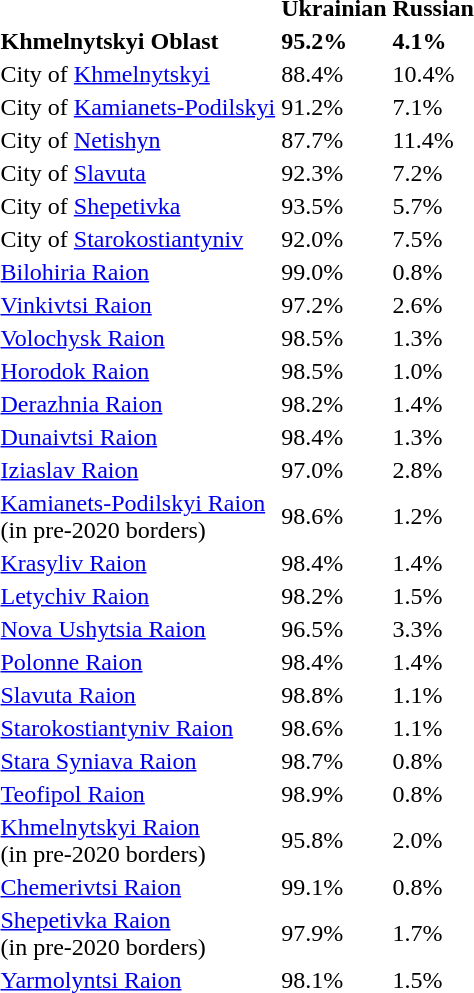<table class="standard sortable">
<tr>
<th></th>
<th>Ukrainian</th>
<th>Russian</th>
</tr>
<tr>
<td><strong>Khmelnytskyi Oblast</strong></td>
<td><strong>95.2%</strong></td>
<td><strong>4.1%</strong></td>
</tr>
<tr>
<td>City of <a href='#'>Khmelnytskyi</a></td>
<td>88.4%</td>
<td>10.4%</td>
</tr>
<tr>
<td>City of <a href='#'>Kamianets-Podilskyi</a></td>
<td>91.2%</td>
<td>7.1%</td>
</tr>
<tr>
<td>City of <a href='#'>Netishyn</a></td>
<td>87.7%</td>
<td>11.4%</td>
</tr>
<tr>
<td>City of <a href='#'>Slavuta</a></td>
<td>92.3%</td>
<td>7.2%</td>
</tr>
<tr>
<td>City of <a href='#'>Shepetivka</a></td>
<td>93.5%</td>
<td>5.7%</td>
</tr>
<tr>
<td>City of <a href='#'>Starokostiantyniv</a></td>
<td>92.0%</td>
<td>7.5%</td>
</tr>
<tr>
<td><a href='#'>Bilohiria Raion</a></td>
<td>99.0%</td>
<td>0.8%</td>
</tr>
<tr>
<td><a href='#'>Vinkivtsi Raion</a></td>
<td>97.2%</td>
<td>2.6%</td>
</tr>
<tr>
<td><a href='#'>Volochysk Raion</a></td>
<td>98.5%</td>
<td>1.3%</td>
</tr>
<tr>
<td><a href='#'>Horodok Raion</a></td>
<td>98.5%</td>
<td>1.0%</td>
</tr>
<tr>
<td><a href='#'>Derazhnia Raion</a></td>
<td>98.2%</td>
<td>1.4%</td>
</tr>
<tr>
<td><a href='#'>Dunaivtsi Raion</a></td>
<td>98.4%</td>
<td>1.3%</td>
</tr>
<tr>
<td><a href='#'>Iziaslav Raion</a></td>
<td>97.0%</td>
<td>2.8%</td>
</tr>
<tr>
<td><a href='#'>Kamianets-Podilskyi Raion</a><br>(in pre-2020 borders)</td>
<td>98.6%</td>
<td>1.2%</td>
</tr>
<tr>
<td><a href='#'>Krasyliv Raion</a></td>
<td>98.4%</td>
<td>1.4%</td>
</tr>
<tr>
<td><a href='#'>Letychiv Raion</a></td>
<td>98.2%</td>
<td>1.5%</td>
</tr>
<tr>
<td><a href='#'>Nova Ushytsia Raion</a></td>
<td>96.5%</td>
<td>3.3%</td>
</tr>
<tr>
<td><a href='#'>Polonne Raion</a></td>
<td>98.4%</td>
<td>1.4%</td>
</tr>
<tr>
<td><a href='#'>Slavuta Raion</a></td>
<td>98.8%</td>
<td>1.1%</td>
</tr>
<tr>
<td><a href='#'>Starokostiantyniv Raion</a></td>
<td>98.6%</td>
<td>1.1%</td>
</tr>
<tr>
<td><a href='#'>Stara Syniava Raion</a></td>
<td>98.7%</td>
<td>0.8%</td>
</tr>
<tr>
<td><a href='#'>Teofipol Raion</a></td>
<td>98.9%</td>
<td>0.8%</td>
</tr>
<tr>
<td><a href='#'>Khmelnytskyi Raion</a><br>(in pre-2020 borders)</td>
<td>95.8%</td>
<td>2.0%</td>
</tr>
<tr>
<td><a href='#'>Chemerivtsi Raion</a></td>
<td>99.1%</td>
<td>0.8%</td>
</tr>
<tr>
<td><a href='#'>Shepetivka Raion</a><br>(in pre-2020 borders)</td>
<td>97.9%</td>
<td>1.7%</td>
</tr>
<tr>
<td><a href='#'>Yarmolyntsi Raion</a></td>
<td>98.1%</td>
<td>1.5%</td>
</tr>
</table>
